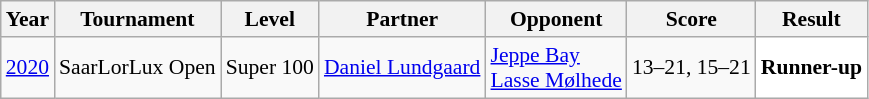<table class="sortable wikitable" style="font-size: 90%;">
<tr>
<th>Year</th>
<th>Tournament</th>
<th>Level</th>
<th>Partner</th>
<th>Opponent</th>
<th>Score</th>
<th>Result</th>
</tr>
<tr>
<td align="center"><a href='#'>2020</a></td>
<td align="left">SaarLorLux Open</td>
<td align="left">Super 100</td>
<td align="left"> <a href='#'>Daniel Lundgaard</a></td>
<td align="left"> <a href='#'>Jeppe Bay</a><br> <a href='#'>Lasse Mølhede</a></td>
<td align="left">13–21, 15–21</td>
<td style="text-align:left; background:white"> <strong>Runner-up</strong></td>
</tr>
</table>
